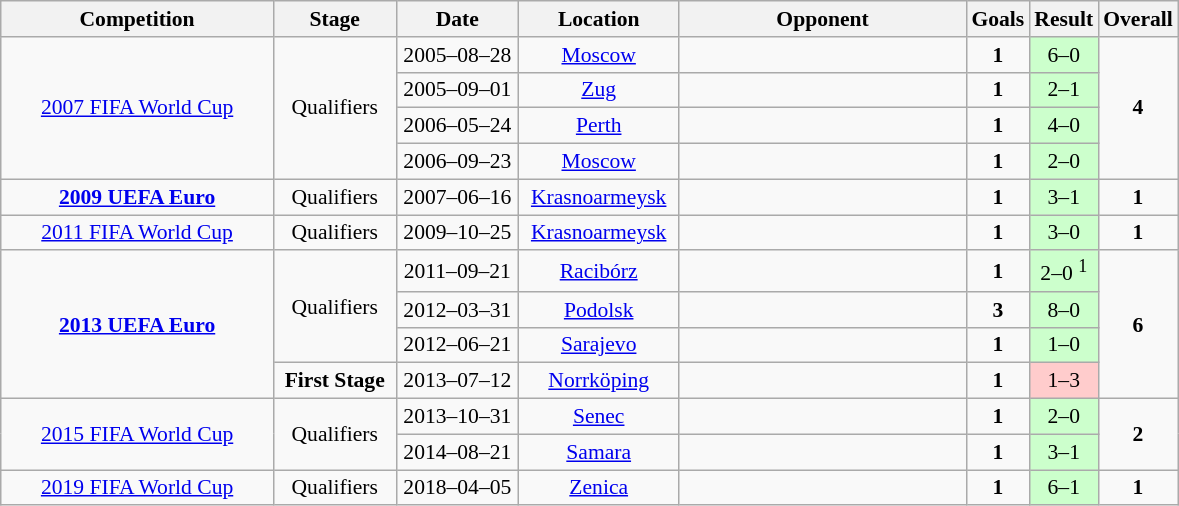<table class="wikitable" style="font-size:90%">
<tr>
<th width=175px>Competition</th>
<th width=75px>Stage</th>
<th width=75px>Date</th>
<th width=100px>Location</th>
<th width=185px>Opponent</th>
<th width=25px>Goals</th>
<th width=25>Result</th>
<th width=25px>Overall</th>
</tr>
<tr align=center>
<td rowspan=4><a href='#'>2007 FIFA World Cup</a></td>
<td rowspan=4>Qualifiers</td>
<td>2005–08–28</td>
<td><a href='#'>Moscow</a></td>
<td align=left></td>
<td><strong>1</strong></td>
<td bgcolor=#CCFFCC>6–0</td>
<td rowspan=4><strong>4</strong></td>
</tr>
<tr align=center>
<td>2005–09–01</td>
<td><a href='#'>Zug</a></td>
<td align=left></td>
<td><strong>1</strong></td>
<td bgcolor=#CCFFCC>2–1</td>
</tr>
<tr align=center>
<td>2006–05–24</td>
<td><a href='#'>Perth</a></td>
<td align=left></td>
<td><strong>1</strong></td>
<td bgcolor=#CCFFCC>4–0</td>
</tr>
<tr align=center>
<td>2006–09–23</td>
<td><a href='#'>Moscow</a></td>
<td align=left></td>
<td><strong>1</strong></td>
<td bgcolor=#CCFFCC>2–0</td>
</tr>
<tr align=center>
<td><strong><a href='#'>2009 UEFA Euro</a></strong></td>
<td>Qualifiers</td>
<td>2007–06–16</td>
<td><a href='#'>Krasnoarmeysk</a></td>
<td align=left></td>
<td><strong>1</strong></td>
<td bgcolor=#CCFFCC>3–1</td>
<td><strong>1</strong></td>
</tr>
<tr align=center>
<td><a href='#'>2011 FIFA World Cup</a></td>
<td>Qualifiers</td>
<td>2009–10–25</td>
<td><a href='#'>Krasnoarmeysk</a></td>
<td align=left></td>
<td><strong>1</strong></td>
<td bgcolor=#CCFFCC>3–0</td>
<td><strong>1</strong></td>
</tr>
<tr align=center>
<td rowspan=4><strong><a href='#'>2013 UEFA Euro</a></strong></td>
<td rowspan=3>Qualifiers</td>
<td>2011–09–21</td>
<td><a href='#'>Racibórz</a></td>
<td align=left></td>
<td><strong>1</strong></td>
<td bgcolor=#CCFFCC>2–0 <sup>1</sup></td>
<td rowspan=4><strong>6</strong></td>
</tr>
<tr align=center>
<td>2012–03–31</td>
<td><a href='#'>Podolsk</a></td>
<td align=left></td>
<td><strong>3</strong></td>
<td bgcolor=#CCFFCC>8–0</td>
</tr>
<tr align=center>
<td>2012–06–21</td>
<td><a href='#'>Sarajevo</a></td>
<td align=left></td>
<td><strong>1</strong></td>
<td bgcolor=#CCFFCC>1–0</td>
</tr>
<tr align=center>
<td><strong>First Stage</strong></td>
<td>2013–07–12</td>
<td><a href='#'>Norrköping</a></td>
<td align=left></td>
<td><strong>1</strong></td>
<td bgcolor=#FFCCCC>1–3</td>
</tr>
<tr align=center>
<td rowspan=2><a href='#'>2015 FIFA World Cup</a></td>
<td rowspan=2>Qualifiers</td>
<td>2013–10–31</td>
<td><a href='#'>Senec</a></td>
<td align=left></td>
<td><strong>1</strong></td>
<td bgcolor=#CCFFCC>2–0</td>
<td rowspan=2><strong>2</strong></td>
</tr>
<tr align=center>
<td>2014–08–21</td>
<td><a href='#'>Samara</a></td>
<td align=left></td>
<td><strong>1</strong></td>
<td bgcolor=#CCFFCC>3–1</td>
</tr>
<tr align=center>
<td><a href='#'>2019 FIFA World Cup</a></td>
<td>Qualifiers</td>
<td>2018–04–05</td>
<td><a href='#'>Zenica</a></td>
<td align=left></td>
<td><strong>1</strong></td>
<td bgcolor=#CCFFCC>6–1</td>
<td><strong>1</strong></td>
</tr>
</table>
